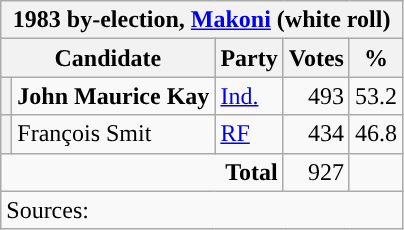<table class="wikitable">
<tr>
<th colspan="5">1983 by-election, <a href='#'>Makoni</a> (white roll)</th>
</tr>
<tr>
<th colspan="2">Candidate</th>
<th>Party</th>
<th>Votes</th>
<th>%</th>
</tr>
<tr>
<th style="background-color: "></th>
<td><strong>John Maurice Kay</strong></td>
<td><a href='#'>Ind.</a></td>
<td style="text-align:right">493</td>
<td style="text-align:right">53.2</td>
</tr>
<tr>
<th style="background-color: "></th>
<td>François Smit</td>
<td><a href='#'>RF</a></td>
<td style="text-align:right">434</td>
<td style="text-align:right">46.8</td>
</tr>
<tr>
<td colspan="3" style="text-align:right"><strong>Total</strong></td>
<td style="text-align:right">927</td>
<td style="text-align:right"></td>
</tr>
<tr>
<td colspan="5">Sources:</td>
</tr>
</table>
